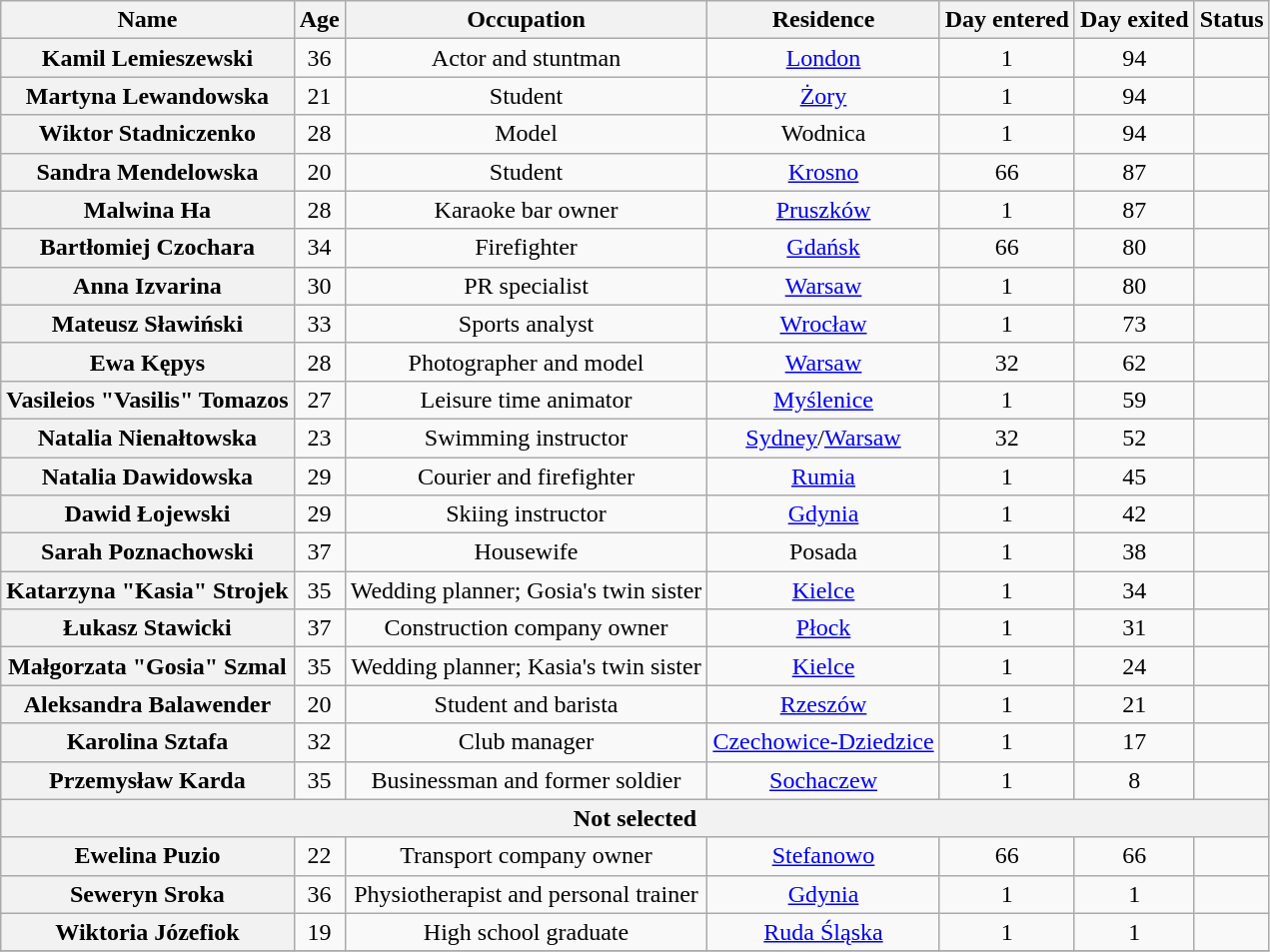<table class="wikitable" style="text-align:center;">
<tr>
<th>Name</th>
<th>Age</th>
<th>Occupation</th>
<th>Residence</th>
<th>Day entered</th>
<th>Day exited</th>
<th>Status</th>
</tr>
<tr>
<th>Kamil Lemieszewski</th>
<td>36</td>
<td>Actor and stuntman</td>
<td><a href='#'>London</a></td>
<td>1</td>
<td>94</td>
<td></td>
</tr>
<tr>
<th>Martyna Lewandowska</th>
<td>21</td>
<td>Student</td>
<td><a href='#'>Żory</a></td>
<td>1</td>
<td>94</td>
<td></td>
</tr>
<tr>
<th>Wiktor Stadniczenko</th>
<td>28</td>
<td>Model</td>
<td>Wodnica</td>
<td>1</td>
<td>94</td>
<td></td>
</tr>
<tr>
<th>Sandra Mendelowska</th>
<td>20</td>
<td>Student</td>
<td><a href='#'>Krosno</a></td>
<td>66</td>
<td>87</td>
<td></td>
</tr>
<tr>
<th>Malwina Ha</th>
<td>28</td>
<td>Karaoke bar owner</td>
<td><a href='#'>Pruszków</a></td>
<td>1</td>
<td>87</td>
<td></td>
</tr>
<tr>
<th>Bartłomiej Czochara</th>
<td>34</td>
<td>Firefighter</td>
<td><a href='#'>Gdańsk</a></td>
<td>66</td>
<td>80</td>
<td></td>
</tr>
<tr>
<th>Anna Izvarina</th>
<td>30</td>
<td>PR specialist</td>
<td><a href='#'>Warsaw</a></td>
<td>1</td>
<td>80</td>
<td></td>
</tr>
<tr>
<th>Mateusz Sławiński</th>
<td>33</td>
<td>Sports analyst</td>
<td><a href='#'>Wrocław</a></td>
<td>1</td>
<td>73</td>
<td></td>
</tr>
<tr>
<th>Ewa Kępys</th>
<td>28</td>
<td>Photographer and model</td>
<td><a href='#'>Warsaw</a></td>
<td>32</td>
<td>62</td>
<td></td>
</tr>
<tr>
<th>Vasileios "Vasilis" Tomazos</th>
<td>27</td>
<td>Leisure time animator</td>
<td><a href='#'>Myślenice</a></td>
<td>1</td>
<td>59</td>
<td></td>
</tr>
<tr>
<th>Natalia Nienałtowska</th>
<td>23</td>
<td>Swimming instructor</td>
<td><a href='#'>Sydney</a>/<a href='#'>Warsaw</a></td>
<td>32</td>
<td>52</td>
<td></td>
</tr>
<tr>
<th>Natalia Dawidowska</th>
<td>29</td>
<td>Courier and firefighter</td>
<td><a href='#'>Rumia</a></td>
<td>1</td>
<td>45</td>
<td></td>
</tr>
<tr>
<th>Dawid Łojewski</th>
<td>29</td>
<td>Skiing instructor</td>
<td><a href='#'>Gdynia</a></td>
<td>1</td>
<td>42</td>
<td></td>
</tr>
<tr>
<th>Sarah Poznachowski</th>
<td>37</td>
<td>Housewife</td>
<td>Posada</td>
<td>1</td>
<td>38</td>
<td></td>
</tr>
<tr>
<th>Katarzyna "Kasia" Strojek</th>
<td>35</td>
<td>Wedding planner; Gosia's twin sister</td>
<td><a href='#'>Kielce</a></td>
<td>1</td>
<td>34</td>
<td></td>
</tr>
<tr>
<th>Łukasz Stawicki</th>
<td>37</td>
<td>Construction company owner</td>
<td><a href='#'>Płock</a></td>
<td>1</td>
<td>31</td>
<td></td>
</tr>
<tr>
<th>Małgorzata "Gosia" Szmal</th>
<td>35</td>
<td>Wedding planner; Kasia's twin sister</td>
<td><a href='#'>Kielce</a></td>
<td>1</td>
<td>24</td>
<td></td>
</tr>
<tr>
<th>Aleksandra Balawender</th>
<td>20</td>
<td>Student and barista</td>
<td><a href='#'>Rzeszów</a></td>
<td>1</td>
<td>21</td>
<td></td>
</tr>
<tr>
<th>Karolina Sztafa</th>
<td>32</td>
<td>Club manager</td>
<td><a href='#'>Czechowice-Dziedzice</a></td>
<td>1</td>
<td>17</td>
<td></td>
</tr>
<tr>
<th>Przemysław Karda</th>
<td>35</td>
<td>Businessman and former soldier</td>
<td><a href='#'>Sochaczew</a></td>
<td>1</td>
<td>8</td>
<td></td>
</tr>
<tr>
<th colspan="7">Not selected</th>
</tr>
<tr>
<th>Ewelina Puzio</th>
<td>22</td>
<td>Transport company owner</td>
<td><a href='#'>Stefanowo</a></td>
<td>66</td>
<td>66</td>
<td></td>
</tr>
<tr>
<th>Seweryn Sroka</th>
<td>36</td>
<td>Physiotherapist and personal trainer</td>
<td><a href='#'>Gdynia</a></td>
<td>1</td>
<td>1</td>
<td></td>
</tr>
<tr>
<th>Wiktoria Józefiok</th>
<td>19</td>
<td>High school graduate</td>
<td><a href='#'>Ruda Śląska</a></td>
<td>1</td>
<td>1</td>
<td></td>
</tr>
<tr>
</tr>
</table>
